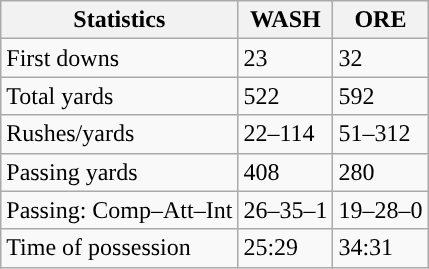<table class="wikitable" style="float: left;">
<tr>
<th>Statistics</th>
<th>WASH</th>
<th>ORE</th>
</tr>
<tr>
<td>First downs</td>
<td>23</td>
<td>32</td>
</tr>
<tr>
<td>Total yards</td>
<td>522</td>
<td>592</td>
</tr>
<tr>
<td>Rushes/yards</td>
<td>22–114</td>
<td>51–312</td>
</tr>
<tr>
<td>Passing yards</td>
<td>408</td>
<td>280</td>
</tr>
<tr>
<td>Passing: Comp–Att–Int</td>
<td>26–35–1</td>
<td>19–28–0</td>
</tr>
<tr>
<td>Time of possession</td>
<td>25:29</td>
<td>34:31</td>
</tr>
</table>
